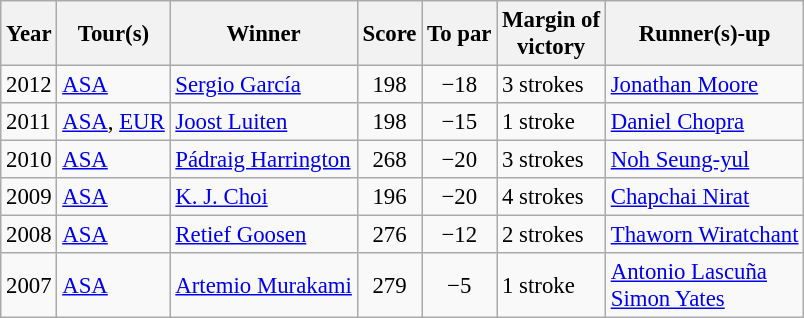<table class="wikitable" style="font-size:95%;">
<tr>
<th>Year</th>
<th>Tour(s)</th>
<th>Winner</th>
<th>Score</th>
<th>To par</th>
<th>Margin of<br>victory</th>
<th>Runner(s)-up</th>
</tr>
<tr>
<td>2012</td>
<td><a href='#'>ASA</a></td>
<td> <a href='#'>Sergio García</a></td>
<td align=center>198</td>
<td align=center>−18</td>
<td>3 strokes</td>
<td> <a href='#'>Jonathan Moore</a></td>
</tr>
<tr>
<td>2011</td>
<td><a href='#'>ASA</a>, <a href='#'>EUR</a></td>
<td> <a href='#'>Joost Luiten</a></td>
<td align=center>198</td>
<td align=center>−15</td>
<td>1 stroke</td>
<td> <a href='#'>Daniel Chopra</a></td>
</tr>
<tr>
<td>2010</td>
<td><a href='#'>ASA</a></td>
<td> <a href='#'>Pádraig Harrington</a></td>
<td align=center>268</td>
<td align=center>−20</td>
<td>3 strokes</td>
<td> <a href='#'>Noh Seung-yul</a></td>
</tr>
<tr>
<td>2009</td>
<td><a href='#'>ASA</a></td>
<td> <a href='#'>K. J. Choi</a></td>
<td align=center>196</td>
<td align=center>−20</td>
<td>4 strokes</td>
<td> <a href='#'>Chapchai Nirat</a></td>
</tr>
<tr>
<td>2008</td>
<td><a href='#'>ASA</a></td>
<td> <a href='#'>Retief Goosen</a></td>
<td align=center>276</td>
<td align=center>−12</td>
<td>2 strokes</td>
<td> <a href='#'>Thaworn Wiratchant</a></td>
</tr>
<tr>
<td>2007</td>
<td><a href='#'>ASA</a></td>
<td> <a href='#'>Artemio Murakami</a></td>
<td align=center>279</td>
<td align=center>−5</td>
<td>1 stroke</td>
<td> <a href='#'>Antonio Lascuña</a><br> <a href='#'>Simon Yates</a></td>
</tr>
</table>
